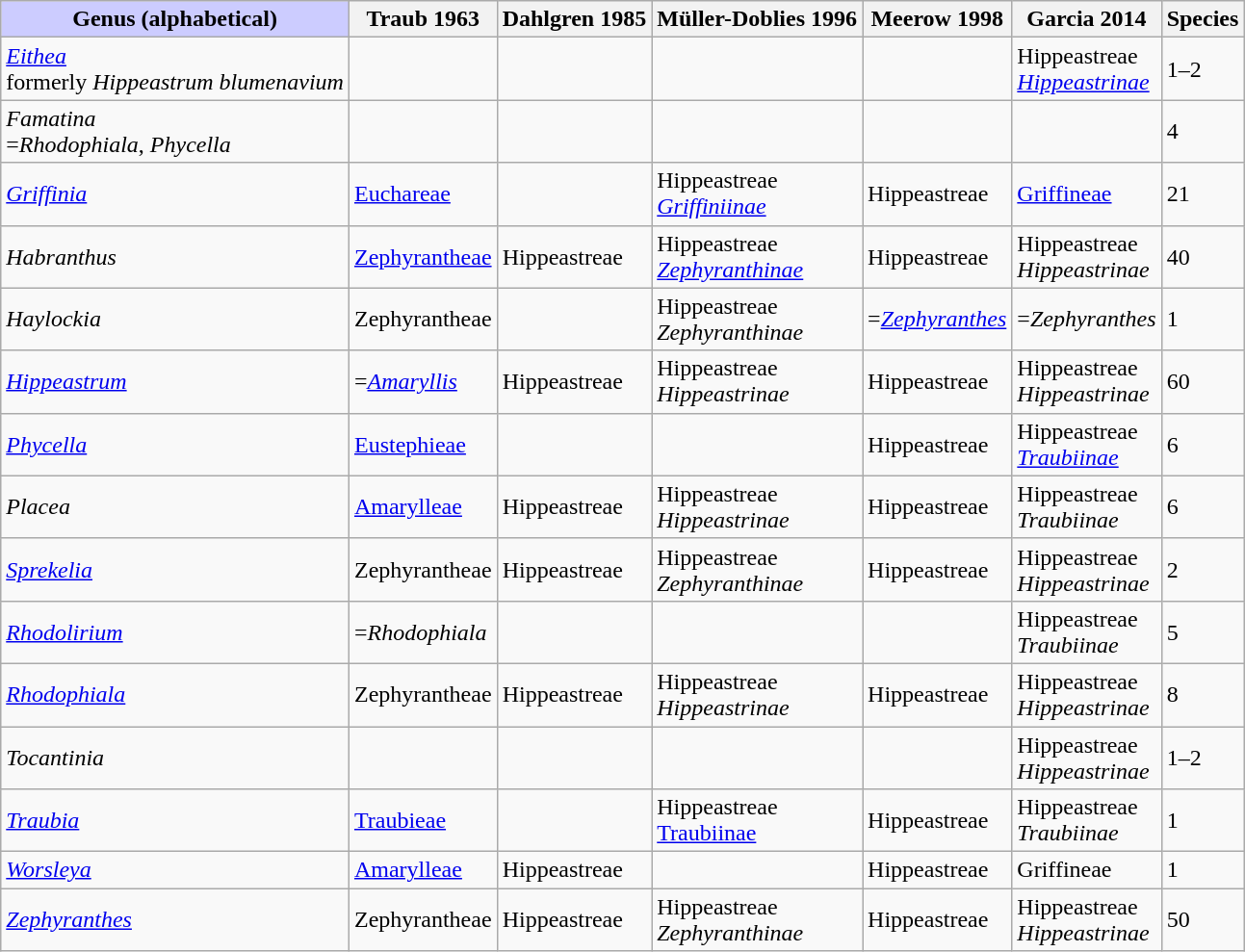<table class="wikitable sortable" border="1">
<tr>
<th style="background: #ccf;">Genus (alphabetical)</th>
<th>Traub 1963</th>
<th>Dahlgren 1985</th>
<th>Müller-Doblies 1996</th>
<th>Meerow 1998</th>
<th>Garcia 2014</th>
<th>Species</th>
</tr>
<tr>
<td><em><a href='#'>Eithea</a></em><br>formerly <em>Hippeastrum blumenavium</em></td>
<td></td>
<td></td>
<td></td>
<td></td>
<td>Hippeastreae<br><em><a href='#'>Hippeastrinae</a></em></td>
<td>1–2</td>
</tr>
<tr>
<td><em>Famatina</em><br>=<em>Rhodophiala</em>, <em>Phycella</em></td>
<td></td>
<td></td>
<td></td>
<td></td>
<td></td>
<td>4</td>
</tr>
<tr>
<td><em><a href='#'>Griffinia</a></em></td>
<td><a href='#'>Euchareae</a></td>
<td></td>
<td>Hippeastreae<br><em><a href='#'>Griffiniinae</a></em></td>
<td>Hippeastreae</td>
<td><a href='#'>Griffineae</a></td>
<td>21</td>
</tr>
<tr>
<td><em>Habranthus</em></td>
<td><a href='#'>Zephyrantheae</a></td>
<td>Hippeastreae</td>
<td>Hippeastreae<br><em><a href='#'>Zephyranthinae</a></em></td>
<td>Hippeastreae</td>
<td>Hippeastreae<br><em>Hippeastrinae</em></td>
<td>40</td>
</tr>
<tr>
<td><em>Haylockia</em></td>
<td>Zephyrantheae</td>
<td></td>
<td>Hippeastreae<br><em>Zephyranthinae</em></td>
<td>=<em><a href='#'>Zephyranthes</a></em></td>
<td>=<em>Zephyranthes</em></td>
<td>1</td>
</tr>
<tr>
<td><em><a href='#'>Hippeastrum</a></em></td>
<td>=<em><a href='#'>Amaryllis</a></em></td>
<td>Hippeastreae</td>
<td>Hippeastreae<br><em>Hippeastrinae</em></td>
<td>Hippeastreae</td>
<td>Hippeastreae<br><em>Hippeastrinae</em></td>
<td>60</td>
</tr>
<tr>
<td><em><a href='#'>Phycella</a></em></td>
<td><a href='#'>Eustephieae</a></td>
<td></td>
<td></td>
<td>Hippeastreae</td>
<td>Hippeastreae<br><em><a href='#'>Traubiinae</a></em></td>
<td>6</td>
</tr>
<tr>
<td><em>Placea</em></td>
<td><a href='#'>Amarylleae</a></td>
<td>Hippeastreae</td>
<td>Hippeastreae<br><em>Hippeastrinae</em></td>
<td>Hippeastreae</td>
<td>Hippeastreae<br><em>Traubiinae</em></td>
<td>6</td>
</tr>
<tr>
<td><em><a href='#'>Sprekelia</a></em></td>
<td>Zephyrantheae</td>
<td>Hippeastreae</td>
<td>Hippeastreae<br><em>Zephyranthinae</em></td>
<td>Hippeastreae</td>
<td>Hippeastreae<br><em>Hippeastrinae</em></td>
<td>2</td>
</tr>
<tr>
<td><em><a href='#'>Rhodolirium</a></em></td>
<td>=<em>Rhodophiala</em></td>
<td></td>
<td></td>
<td></td>
<td>Hippeastreae<br><em>Traubiinae</em></td>
<td>5</td>
</tr>
<tr>
<td><em><a href='#'>Rhodophiala</a></em></td>
<td>Zephyrantheae</td>
<td>Hippeastreae</td>
<td>Hippeastreae<br><em>Hippeastrinae</em></td>
<td>Hippeastreae</td>
<td>Hippeastreae<br><em>Hippeastrinae</em></td>
<td>8</td>
</tr>
<tr>
<td><em>Tocantinia</em></td>
<td></td>
<td></td>
<td></td>
<td></td>
<td>Hippeastreae<br><em>Hippeastrinae</em></td>
<td>1–2</td>
</tr>
<tr>
<td><em><a href='#'>Traubia</a></em></td>
<td><a href='#'>Traubieae</a></td>
<td></td>
<td>Hippeastreae<br><a href='#'>Traubiinae</a></td>
<td>Hippeastreae</td>
<td>Hippeastreae<br><em>Traubiinae</em></td>
<td>1</td>
</tr>
<tr>
<td><em><a href='#'>Worsleya</a></em></td>
<td><a href='#'>Amarylleae</a></td>
<td>Hippeastreae</td>
<td></td>
<td>Hippeastreae</td>
<td>Griffineae</td>
<td>1</td>
</tr>
<tr>
<td><em><a href='#'>Zephyranthes</a></em></td>
<td>Zephyrantheae</td>
<td>Hippeastreae</td>
<td>Hippeastreae<br><em>Zephyranthinae</em></td>
<td>Hippeastreae</td>
<td>Hippeastreae<br><em>Hippeastrinae</em></td>
<td>50</td>
</tr>
</table>
